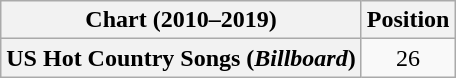<table class="wikitable plainrowheaders" style="text-align:center">
<tr>
<th scope="col">Chart (2010–2019)</th>
<th scope="col">Position</th>
</tr>
<tr>
<th scope="row">US Hot Country Songs (<em>Billboard</em>)</th>
<td>26</td>
</tr>
</table>
